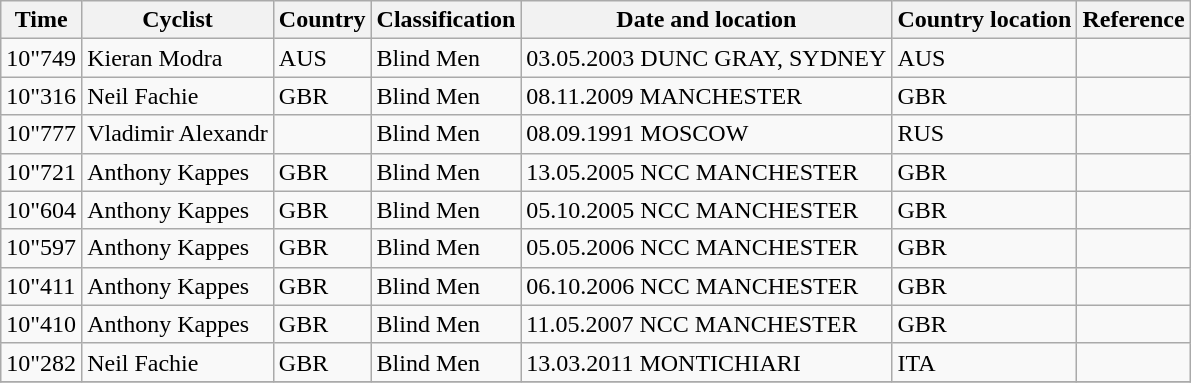<table class="wikitable">
<tr>
<th>Time</th>
<th>Cyclist</th>
<th>Country</th>
<th>Classification</th>
<th>Date and location</th>
<th>Country location</th>
<th>Reference</th>
</tr>
<tr --->
<td>10"749</td>
<td>Kieran Modra</td>
<td>AUS</td>
<td>Blind Men</td>
<td>03.05.2003 DUNC GRAY, SYDNEY</td>
<td>AUS</td>
<td></td>
</tr>
<tr --->
<td>10"316</td>
<td>Neil Fachie</td>
<td>GBR</td>
<td>Blind Men</td>
<td>08.11.2009 MANCHESTER</td>
<td>GBR</td>
<td></td>
</tr>
<tr --->
<td>10"777</td>
<td>Vladimir Alexandr</td>
<td></td>
<td>Blind Men</td>
<td>08.09.1991 MOSCOW</td>
<td>RUS</td>
<td></td>
</tr>
<tr --->
<td>10"721</td>
<td>Anthony Kappes</td>
<td>GBR</td>
<td>Blind Men</td>
<td>13.05.2005 NCC MANCHESTER</td>
<td>GBR</td>
<td></td>
</tr>
<tr --->
<td>10"604</td>
<td>Anthony Kappes</td>
<td>GBR</td>
<td>Blind Men</td>
<td>05.10.2005 NCC MANCHESTER</td>
<td>GBR</td>
<td></td>
</tr>
<tr --->
<td>10"597</td>
<td>Anthony Kappes</td>
<td>GBR</td>
<td>Blind Men</td>
<td>05.05.2006 NCC MANCHESTER</td>
<td>GBR</td>
<td></td>
</tr>
<tr --->
<td>10"411</td>
<td>Anthony Kappes</td>
<td>GBR</td>
<td>Blind Men</td>
<td>06.10.2006 NCC MANCHESTER</td>
<td>GBR</td>
<td></td>
</tr>
<tr --->
<td>10"410</td>
<td>Anthony Kappes</td>
<td>GBR</td>
<td>Blind Men</td>
<td>11.05.2007 NCC MANCHESTER</td>
<td>GBR</td>
<td></td>
</tr>
<tr --->
<td>10"282</td>
<td>Neil Fachie</td>
<td>GBR</td>
<td>Blind Men</td>
<td>13.03.2011 MONTICHIARI</td>
<td>ITA</td>
<td></td>
</tr>
<tr --->
</tr>
</table>
